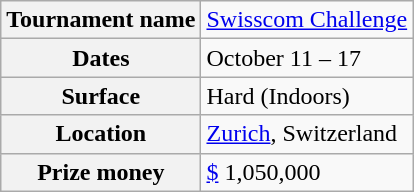<table class="wikitable">
<tr>
<th>Tournament name</th>
<td><a href='#'>Swisscom Challenge</a></td>
</tr>
<tr>
<th>Dates</th>
<td>October 11 – 17</td>
</tr>
<tr>
<th>Surface</th>
<td>Hard (Indoors)</td>
</tr>
<tr>
<th>Location</th>
<td><a href='#'>Zurich</a>, Switzerland</td>
</tr>
<tr>
<th>Prize money</th>
<td><a href='#'>$</a> 1,050,000</td>
</tr>
</table>
